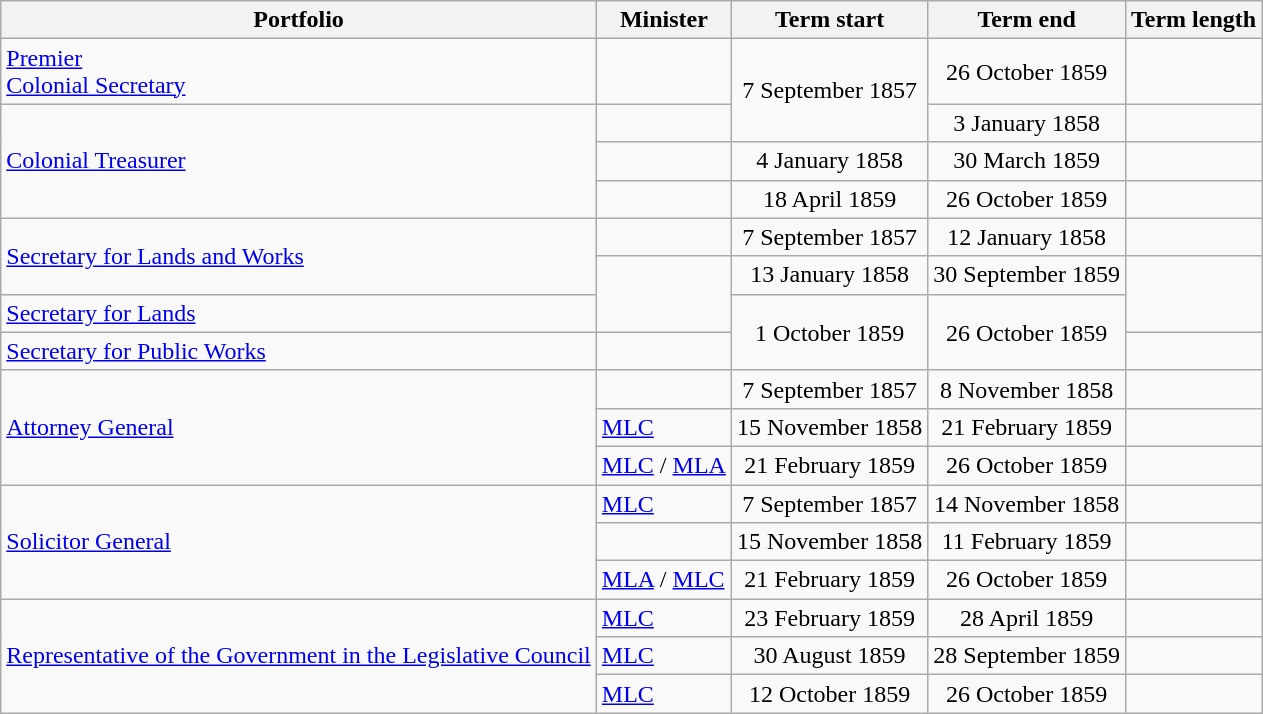<table class="wikitable sortable">
<tr>
<th>Portfolio</th>
<th>Minister</th>
<th>Term start</th>
<th>Term end</th>
<th>Term length</th>
</tr>
<tr>
<td><a href='#'>Premier</a><br><a href='#'>Colonial Secretary</a><br></td>
<td></td>
<td rowspan="2" align="center">7 September 1857</td>
<td align="center">26 October 1859</td>
<td align="center"></td>
</tr>
<tr>
<td rowspan="3"><a href='#'>Colonial Treasurer</a></td>
<td></td>
<td align="center">3 January 1858</td>
<td align="center"></td>
</tr>
<tr>
<td></td>
<td align="center">4 January 1858</td>
<td align="center">30 March 1859</td>
<td align="center"></td>
</tr>
<tr>
<td></td>
<td align="center">18 April 1859</td>
<td align="center">26 October 1859</td>
<td align="center"></td>
</tr>
<tr>
<td rowspan="2"><a href='#'>Secretary for Lands and Works</a></td>
<td></td>
<td align="center">7 September 1857</td>
<td align="center">12 January 1858</td>
<td align="center"></td>
</tr>
<tr>
<td rowspan="2"></td>
<td align="center">13 January 1858</td>
<td align="center">30 September 1859</td>
<td rowspan="2" align="center"></td>
</tr>
<tr>
<td><a href='#'>Secretary for Lands</a></td>
<td rowspan="2" align="center">1 October 1859</td>
<td rowspan="2" align="center">26 October 1859</td>
</tr>
<tr>
<td><a href='#'>Secretary for Public Works</a></td>
<td></td>
<td align="center"></td>
</tr>
<tr>
<td rowspan="3"><a href='#'>Attorney General</a></td>
<td></td>
<td align="center">7 September 1857</td>
<td align="center">8 November 1858</td>
<td align="center"></td>
</tr>
<tr>
<td> <a href='#'>MLC</a></td>
<td align="center">15 November 1858</td>
<td align="center">21 February 1859</td>
<td align="center"></td>
</tr>
<tr>
<td> <a href='#'>MLC</a> / <a href='#'>MLA</a></td>
<td align="center">21 February 1859</td>
<td align="center">26 October 1859</td>
<td align="center"></td>
</tr>
<tr>
<td rowspan="3"><a href='#'>Solicitor General</a></td>
<td> <a href='#'>MLC</a></td>
<td align="center">7 September 1857</td>
<td align="center">14 November 1858</td>
<td align="center"></td>
</tr>
<tr>
<td></td>
<td align="center">15 November 1858</td>
<td align="center">11 February 1859</td>
<td align="center"></td>
</tr>
<tr>
<td>  <a href='#'>MLA</a> / <a href='#'>MLC</a></td>
<td align="center">21 February 1859</td>
<td align="center">26 October 1859</td>
<td align="center"></td>
</tr>
<tr>
<td rowspan="3"><a href='#'>Representative of the Government in the Legislative Council</a></td>
<td> <a href='#'>MLC</a></td>
<td align="center">23 February 1859</td>
<td align="center">28 April 1859</td>
<td align="center"></td>
</tr>
<tr>
<td> <a href='#'>MLC</a></td>
<td align="center">30 August 1859</td>
<td align="center">28 September 1859</td>
<td align="center"></td>
</tr>
<tr>
<td> <a href='#'>MLC</a></td>
<td align="center">12 October 1859</td>
<td align="center">26 October 1859</td>
<td align="center"></td>
</tr>
</table>
